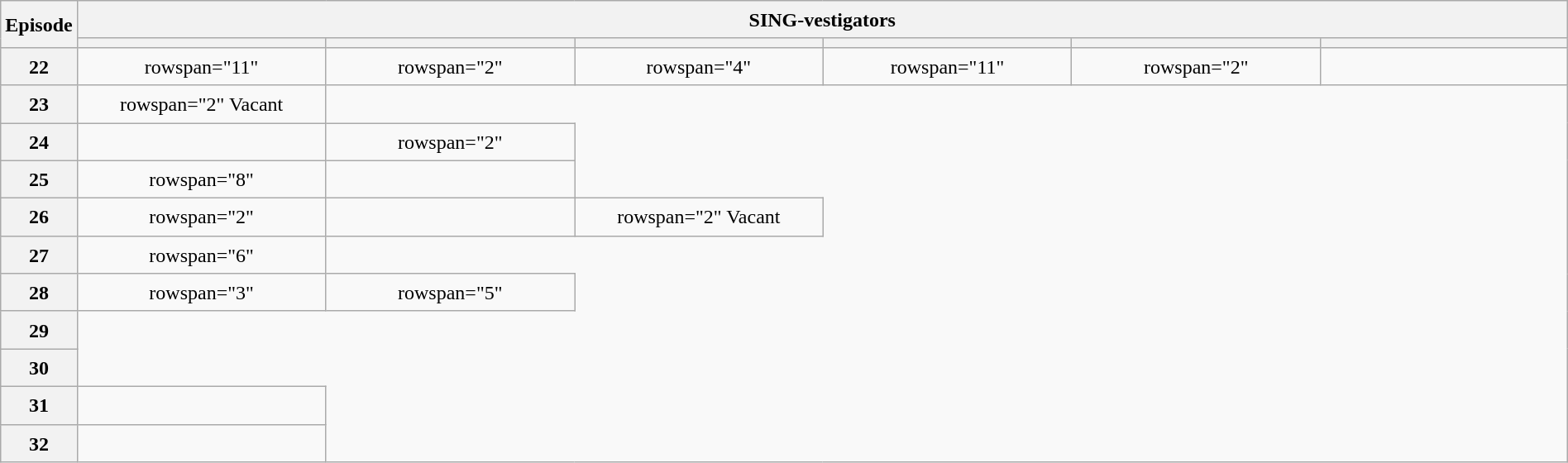<table class="wikitable plainrowheaders mw-collapsible" style="text-align:center; line-height:23px; width:100%;">
<tr>
<th rowspan="2" width="1%">Episode</th>
<th colspan="6">SING-vestigators</th>
</tr>
<tr>
<th width="16%"></th>
<th width="16%"></th>
<th width="16%"></th>
<th width="16%"></th>
<th width="16%"></th>
<th width="16%"></th>
</tr>
<tr>
<th>22</th>
<td>rowspan="11" </td>
<td>rowspan="2" </td>
<td>rowspan="4" </td>
<td>rowspan="11" </td>
<td>rowspan="2" </td>
<td></td>
</tr>
<tr>
<th>23</th>
<td>rowspan="2" Vacant</td>
</tr>
<tr>
<th>24</th>
<td></td>
<td>rowspan="2" </td>
</tr>
<tr>
<th>25</th>
<td>rowspan="8" </td>
<td></td>
</tr>
<tr>
<th>26</th>
<td>rowspan="2" </td>
<td></td>
<td>rowspan="2"  Vacant</td>
</tr>
<tr>
<th>27</th>
<td>rowspan="6" </td>
</tr>
<tr>
<th>28</th>
<td>rowspan="3" </td>
<td>rowspan="5" </td>
</tr>
<tr>
<th>29</th>
</tr>
<tr>
<th>30</th>
</tr>
<tr>
<th>31</th>
<td></td>
</tr>
<tr>
<th>32</th>
<td></td>
</tr>
</table>
